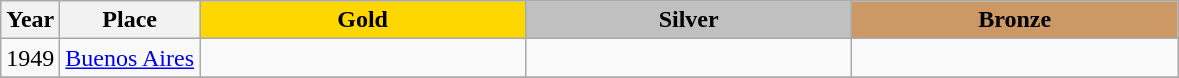<table class="wikitable">
<tr>
<th>Year</th>
<th>Place</th>
<th style="background:gold"    width="210">Gold</th>
<th style="background:silver"  width="210">Silver</th>
<th style="background:#cc9966" width="210">Bronze</th>
</tr>
<tr>
<td>1949</td>
<td> <a href='#'>Buenos Aires</a></td>
<td></td>
<td></td>
<td></td>
</tr>
<tr>
</tr>
</table>
